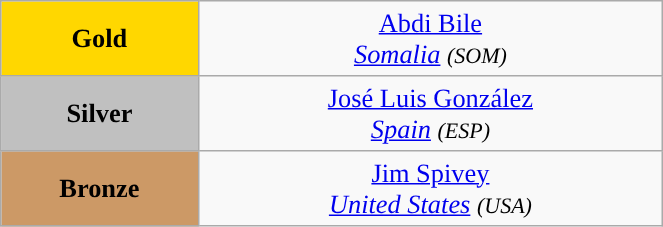<table class="wikitable" style="text-align:center; font-size: 110%;" width="35%">
<tr>
<td bgcolor="gold"><strong>Gold</strong></td>
<td> <a href='#'>Abdi Bile</a><br><em><a href='#'>Somalia</a> <small>(SOM)</small></em></td>
</tr>
<tr>
<td bgcolor="silver"><strong>Silver</strong></td>
<td> <a href='#'>José Luis González</a><br><em><a href='#'>Spain</a> <small>(ESP)</small></em></td>
</tr>
<tr>
<td bgcolor="CC9966"><strong>Bronze</strong></td>
<td> <a href='#'>Jim Spivey</a><br><em><a href='#'>United States</a> <small>(USA)</small></em></td>
</tr>
</table>
